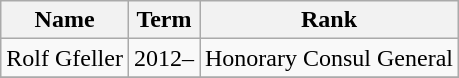<table class="wikitable">
<tr>
<th>Name</th>
<th>Term</th>
<th>Rank</th>
</tr>
<tr>
<td>Rolf Gfeller</td>
<td>2012–</td>
<td>Honorary Consul General</td>
</tr>
<tr>
</tr>
</table>
